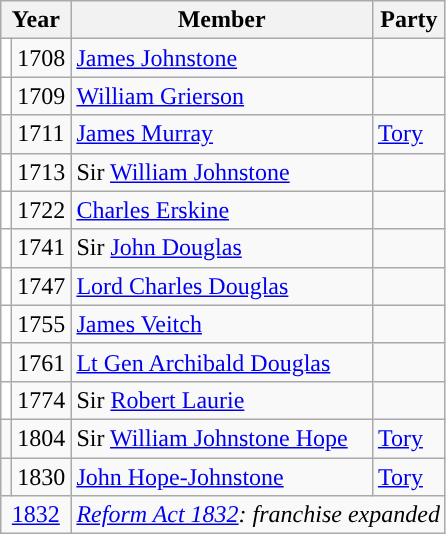<table class="wikitable">
<tr>
<th colspan="2">Year</th>
<th>Member</th>
<th>Party</th>
</tr>
<tr>
<td style="color:inherit;background-color: white"></td>
<td>1708</td>
<td><a href='#'>James Johnstone</a></td>
<td></td>
</tr>
<tr>
<td style="color:inherit;background-color: white"></td>
<td>1709</td>
<td><a href='#'>William Grierson</a></td>
<td></td>
</tr>
<tr>
<td style="color:inherit;background-color: "></td>
<td>1711</td>
<td><a href='#'>James Murray</a></td>
<td><a href='#'>Tory</a></td>
</tr>
<tr>
<td style="color:inherit;background-color: white"></td>
<td>1713</td>
<td>Sir <a href='#'>William Johnstone</a></td>
<td></td>
</tr>
<tr>
<td style="color:inherit;background-color: white"></td>
<td>1722</td>
<td><a href='#'>Charles Erskine</a></td>
<td></td>
</tr>
<tr>
<td style="color:inherit;background-color: white"></td>
<td>1741</td>
<td>Sir <a href='#'>John Douglas</a></td>
<td></td>
</tr>
<tr>
<td style="color:inherit;background-color: white"></td>
<td>1747</td>
<td><a href='#'>Lord Charles Douglas</a></td>
<td></td>
</tr>
<tr>
<td style="color:inherit;background-color: white"></td>
<td>1755</td>
<td><a href='#'>James Veitch</a></td>
<td></td>
</tr>
<tr>
<td style="color:inherit;background-color: white"></td>
<td>1761</td>
<td><a href='#'>Lt Gen Archibald Douglas</a></td>
<td></td>
</tr>
<tr>
<td style="color:inherit;background-color: white"></td>
<td>1774</td>
<td>Sir <a href='#'>Robert Laurie</a></td>
<td></td>
</tr>
<tr>
<td style="color:inherit;background-color: "></td>
<td>1804</td>
<td>Sir <a href='#'>William Johnstone Hope</a></td>
<td><a href='#'>Tory</a></td>
</tr>
<tr>
<td style="color:inherit;background-color: "></td>
<td>1830</td>
<td><a href='#'>John Hope-Johnstone</a></td>
<td><a href='#'>Tory</a></td>
</tr>
<tr>
<td colspan="2" align="center"><a href='#'>1832</a></td>
<td colspan="2"><em><a href='#'>Reform Act 1832</a>: franchise expanded</em></td>
</tr>
</table>
